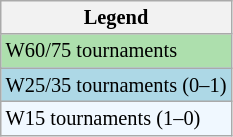<table class="wikitable" style="font-size:85%">
<tr>
<th>Legend</th>
</tr>
<tr style="background:#addfad;">
<td>W60/75 tournaments</td>
</tr>
<tr style="background:lightblue;">
<td>W25/35 tournaments (0–1)</td>
</tr>
<tr style="background:#f0f8ff;">
<td>W15 tournaments (1–0)</td>
</tr>
</table>
